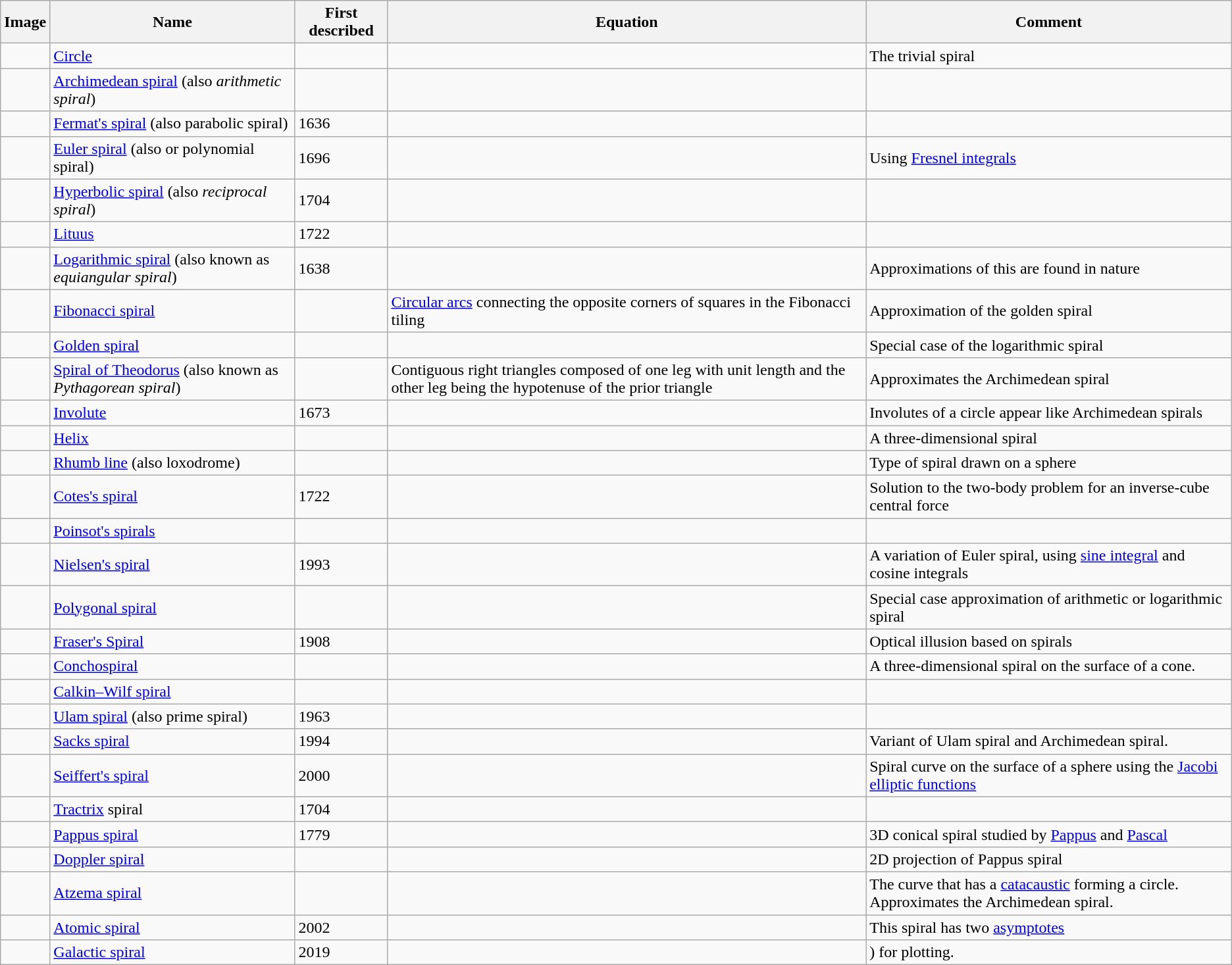<table class="wikitable sortable">
<tr>
<th scope="col">Image</th>
<th scope="col">Name</th>
<th scope="col">First described</th>
<th scope="col">Equation</th>
<th scope="col">Comment</th>
</tr>
<tr>
<td></td>
<td><a href='#'>Circle</a></td>
<td></td>
<td></td>
<td>The trivial spiral</td>
</tr>
<tr>
<td></td>
<td><a href='#'>Archimedean spiral</a> (also <em>arithmetic spiral</em>)</td>
<td></td>
<td></td>
<td></td>
</tr>
<tr>
<td></td>
<td><a href='#'>Fermat's spiral</a> (also parabolic spiral)</td>
<td>1636</td>
<td></td>
<td></td>
</tr>
<tr>
<td></td>
<td><a href='#'>Euler spiral</a> (also  or polynomial spiral)</td>
<td>1696</td>
<td></td>
<td>Using <a href='#'>Fresnel integrals</a></td>
</tr>
<tr>
<td></td>
<td><a href='#'>Hyperbolic spiral</a> (also <em>reciprocal spiral</em>)</td>
<td>1704</td>
<td></td>
<td></td>
</tr>
<tr>
<td></td>
<td><a href='#'>Lituus</a></td>
<td>1722</td>
<td></td>
<td></td>
</tr>
<tr>
<td></td>
<td><a href='#'>Logarithmic spiral</a> (also known as <em>equiangular spiral</em>)</td>
<td>1638</td>
<td></td>
<td>Approximations of this are found in nature</td>
</tr>
<tr>
<td></td>
<td><a href='#'>Fibonacci spiral</a></td>
<td></td>
<td><a href='#'>Circular arcs</a> connecting the opposite corners of squares in the Fibonacci tiling</td>
<td>Approximation of the golden spiral</td>
</tr>
<tr>
<td></td>
<td><a href='#'>Golden spiral</a></td>
<td></td>
<td></td>
<td>Special case of the logarithmic spiral</td>
</tr>
<tr>
<td></td>
<td><a href='#'>Spiral of Theodorus</a> (also known as <em>Pythagorean spiral</em>)</td>
<td></td>
<td>Contiguous right triangles composed of one leg with unit length and the other leg being the hypotenuse of the prior triangle</td>
<td>Approximates the Archimedean spiral</td>
</tr>
<tr>
<td></td>
<td><a href='#'>Involute</a></td>
<td>1673</td>
<td><br></td>
<td>Involutes of a circle appear like Archimedean spirals</td>
</tr>
<tr>
<td></td>
<td><a href='#'>Helix</a></td>
<td></td>
<td></td>
<td>A three-dimensional spiral</td>
</tr>
<tr>
<td></td>
<td><a href='#'>Rhumb line</a> (also loxodrome)</td>
<td></td>
<td></td>
<td>Type of spiral drawn on a sphere</td>
</tr>
<tr>
<td></td>
<td><a href='#'>Cotes's spiral</a></td>
<td>1722</td>
<td></td>
<td>Solution to the two-body problem for an inverse-cube central force</td>
</tr>
<tr>
<td></td>
<td><a href='#'>Poinsot's spirals</a></td>
<td></td>
<td><br></td>
<td></td>
</tr>
<tr>
<td></td>
<td><a href='#'>Nielsen's spiral</a></td>
<td>1993</td>
<td><br></td>
<td>A variation of Euler spiral, using <a href='#'>sine integral</a> and cosine integrals</td>
</tr>
<tr>
<td></td>
<td><a href='#'>Polygonal spiral</a></td>
<td></td>
<td></td>
<td>Special case approximation of arithmetic or logarithmic spiral</td>
</tr>
<tr>
<td></td>
<td><a href='#'>Fraser's Spiral</a></td>
<td>1908</td>
<td></td>
<td>Optical illusion based on spirals</td>
</tr>
<tr>
<td></td>
<td><a href='#'>Conchospiral</a></td>
<td></td>
<td></td>
<td>A three-dimensional spiral on the surface of a cone.</td>
</tr>
<tr>
<td></td>
<td><a href='#'>Calkin–Wilf spiral</a></td>
<td></td>
<td></td>
<td></td>
</tr>
<tr>
<td></td>
<td><a href='#'>Ulam spiral</a> (also prime spiral)</td>
<td>1963</td>
<td></td>
<td></td>
</tr>
<tr>
<td></td>
<td><a href='#'>Sacks spiral</a></td>
<td>1994</td>
<td></td>
<td>Variant of Ulam spiral and Archimedean spiral.</td>
</tr>
<tr>
<td></td>
<td><a href='#'>Seiffert's spiral</a></td>
<td>2000</td>
<td></td>
<td>Spiral curve on the surface of a sphere using the <a href='#'>Jacobi elliptic functions</a></td>
</tr>
<tr>
<td></td>
<td><a href='#'>Tractrix</a> spiral</td>
<td>1704</td>
<td></td>
<td></td>
</tr>
<tr>
<td></td>
<td><a href='#'>Pappus spiral</a></td>
<td>1779</td>
<td></td>
<td>3D conical spiral studied by <a href='#'>Pappus</a> and <a href='#'>Pascal</a></td>
</tr>
<tr>
<td></td>
<td><a href='#'>Doppler spiral</a></td>
<td></td>
<td></td>
<td>2D projection of Pappus spiral</td>
</tr>
<tr>
<td></td>
<td><a href='#'>Atzema spiral</a></td>
<td></td>
<td></td>
<td>The curve that has a <a href='#'>catacaustic</a> forming a circle. Approximates the Archimedean spiral.</td>
</tr>
<tr>
<td></td>
<td><a href='#'>Atomic spiral</a></td>
<td>2002</td>
<td></td>
<td>This spiral has two <a href='#'>asymptotes</a></td>
</tr>
<tr>
<td></td>
<td><a href='#'>Galactic spiral</a></td>
<td>2019</td>
<td></td>
<td>) for plotting.</td>
</tr>
</table>
